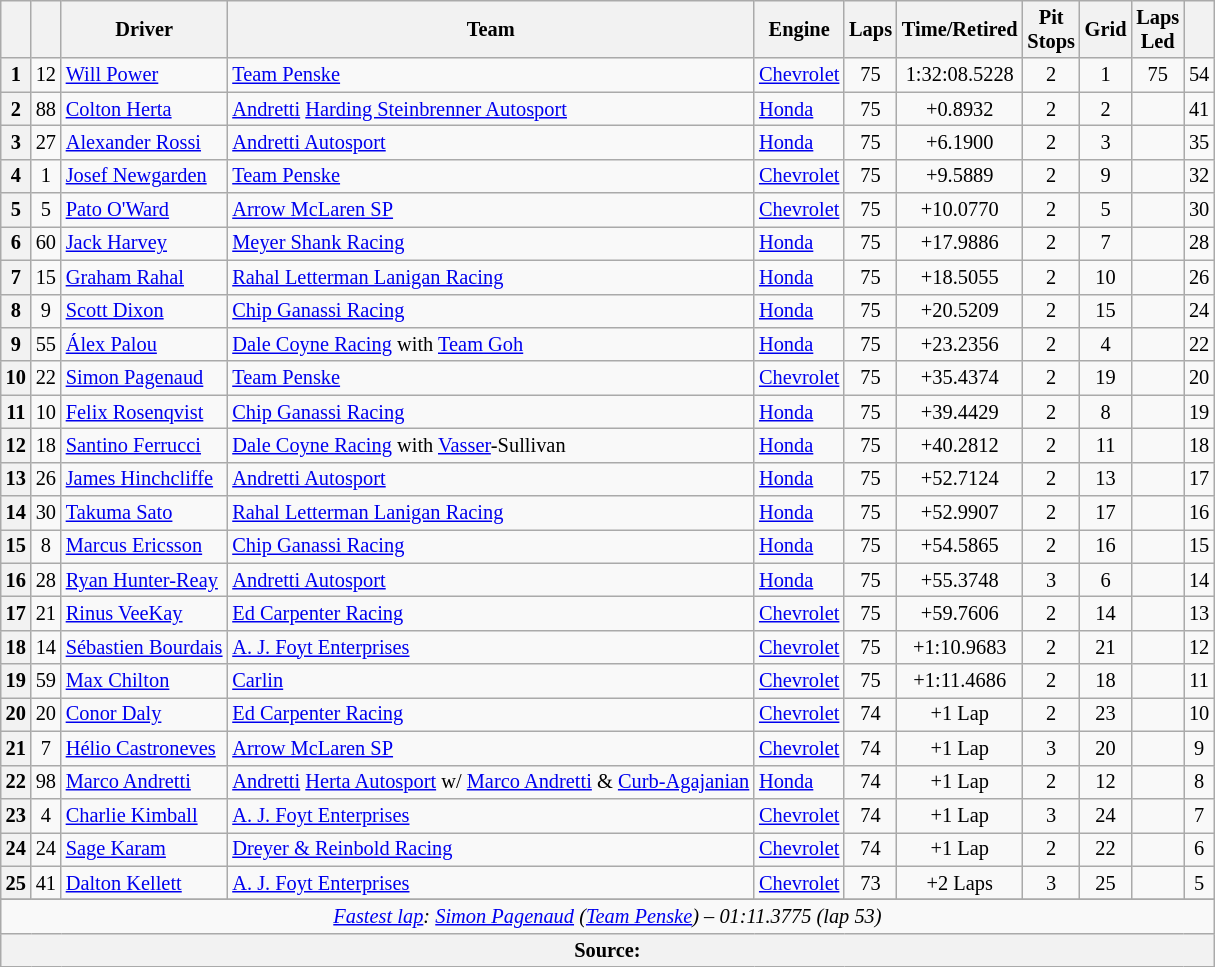<table class="wikitable sortable" style="font-size:85%;">
<tr>
<th scope="col"></th>
<th scope="col"></th>
<th scope="col">Driver</th>
<th scope="col">Team</th>
<th scope="col">Engine</th>
<th class="unsortable" scope="col">Laps</th>
<th class="unsortable" scope="col">Time/Retired</th>
<th scope="col">Pit<br>Stops</th>
<th scope="col">Grid</th>
<th scope="col">Laps<br>Led</th>
<th scope="col"></th>
</tr>
<tr>
<th>1</th>
<td align="center">12</td>
<td> <a href='#'>Will Power</a> <strong></strong></td>
<td><a href='#'>Team Penske</a></td>
<td><a href='#'>Chevrolet</a></td>
<td align="center">75</td>
<td align="center">1:32:08.5228</td>
<td align="center">2</td>
<td align="center">1</td>
<td align="center">75</td>
<td align="center">54</td>
</tr>
<tr>
<th>2</th>
<td align="center">88</td>
<td> <a href='#'>Colton Herta</a></td>
<td><a href='#'>Andretti</a> <a href='#'>Harding Steinbrenner Autosport</a></td>
<td><a href='#'>Honda</a></td>
<td align="center">75</td>
<td align="center">+0.8932</td>
<td align="center">2</td>
<td align="center">2</td>
<td align="center"></td>
<td align="center">41</td>
</tr>
<tr>
<th>3</th>
<td align="center">27</td>
<td> <a href='#'>Alexander Rossi</a></td>
<td><a href='#'>Andretti Autosport</a></td>
<td><a href='#'>Honda</a></td>
<td align="center">75</td>
<td align="center">+6.1900</td>
<td align="center">2</td>
<td align="center">3</td>
<td align="center"></td>
<td align="center">35</td>
</tr>
<tr>
<th>4</th>
<td align="center">1</td>
<td> <a href='#'>Josef Newgarden</a></td>
<td><a href='#'>Team Penske</a></td>
<td><a href='#'>Chevrolet</a></td>
<td align="center">75</td>
<td align="center">+9.5889</td>
<td align="center">2</td>
<td align="center">9</td>
<td align="center"></td>
<td align="center">32</td>
</tr>
<tr>
<th>5</th>
<td align="center">5</td>
<td> <a href='#'>Pato O'Ward</a></td>
<td><a href='#'>Arrow McLaren SP</a></td>
<td><a href='#'>Chevrolet</a></td>
<td align="center">75</td>
<td align="center">+10.0770</td>
<td align="center">2</td>
<td align="center">5</td>
<td align="center"></td>
<td align="center">30</td>
</tr>
<tr>
<th>6</th>
<td align="center">60</td>
<td> <a href='#'>Jack Harvey</a></td>
<td><a href='#'>Meyer Shank Racing</a></td>
<td><a href='#'>Honda</a></td>
<td align="center">75</td>
<td align="center">+17.9886</td>
<td align="center">2</td>
<td align="center">7</td>
<td align="center"></td>
<td align="center">28</td>
</tr>
<tr>
<th>7</th>
<td align="center">15</td>
<td> <a href='#'>Graham Rahal</a></td>
<td><a href='#'>Rahal Letterman Lanigan Racing</a></td>
<td><a href='#'>Honda</a></td>
<td align="center">75</td>
<td align="center">+18.5055</td>
<td align="center">2</td>
<td align="center">10</td>
<td align="center"></td>
<td align="center">26</td>
</tr>
<tr>
<th>8</th>
<td align="center">9</td>
<td> <a href='#'>Scott Dixon</a> <strong></strong></td>
<td><a href='#'>Chip Ganassi Racing</a></td>
<td><a href='#'>Honda</a></td>
<td align="center">75</td>
<td align="center">+20.5209</td>
<td align="center">2</td>
<td align="center">15</td>
<td align="center"></td>
<td align="center">24</td>
</tr>
<tr>
<th>9</th>
<td align="center">55</td>
<td> <a href='#'>Álex Palou</a> <strong></strong></td>
<td><a href='#'>Dale Coyne Racing</a> with <a href='#'>Team Goh</a></td>
<td><a href='#'>Honda</a></td>
<td align="center">75</td>
<td align="center">+23.2356</td>
<td align="center">2</td>
<td align="center">4</td>
<td align="center"></td>
<td align="center">22</td>
</tr>
<tr>
<th>10</th>
<td align="center">22</td>
<td> <a href='#'>Simon Pagenaud</a> <strong></strong></td>
<td><a href='#'>Team Penske</a></td>
<td><a href='#'>Chevrolet</a></td>
<td align="center">75</td>
<td align="center">+35.4374</td>
<td align="center">2</td>
<td align="center">19</td>
<td align="center"></td>
<td align="center">20</td>
</tr>
<tr>
<th>11</th>
<td align="center">10</td>
<td> <a href='#'>Felix Rosenqvist</a></td>
<td><a href='#'>Chip Ganassi Racing</a></td>
<td><a href='#'>Honda</a></td>
<td align="center">75</td>
<td align="center">+39.4429</td>
<td align="center">2</td>
<td align="center">8</td>
<td align="center"></td>
<td align="center">19</td>
</tr>
<tr>
<th>12</th>
<td align="center">18</td>
<td> <a href='#'>Santino Ferrucci</a></td>
<td><a href='#'>Dale Coyne Racing</a> with <a href='#'>Vasser</a>-Sullivan</td>
<td><a href='#'>Honda</a></td>
<td align="center">75</td>
<td align="center">+40.2812</td>
<td align="center">2</td>
<td align="center">11</td>
<td align="center"></td>
<td align="center">18</td>
</tr>
<tr>
<th>13</th>
<td align="center">26</td>
<td> <a href='#'>James Hinchcliffe</a></td>
<td><a href='#'>Andretti Autosport</a></td>
<td><a href='#'>Honda</a></td>
<td align="center">75</td>
<td align="center">+52.7124</td>
<td align="center">2</td>
<td align="center">13</td>
<td align="center"></td>
<td align="center">17</td>
</tr>
<tr>
<th>14</th>
<td align="center">30</td>
<td> <a href='#'>Takuma Sato</a></td>
<td><a href='#'>Rahal Letterman Lanigan Racing</a></td>
<td><a href='#'>Honda</a></td>
<td align="center">75</td>
<td align="center">+52.9907</td>
<td align="center">2</td>
<td align="center">17</td>
<td align="center"></td>
<td align="center">16</td>
</tr>
<tr>
<th>15</th>
<td align="center">8</td>
<td> <a href='#'>Marcus Ericsson</a></td>
<td><a href='#'>Chip Ganassi Racing</a></td>
<td><a href='#'>Honda</a></td>
<td align="center">75</td>
<td align="center">+54.5865</td>
<td align="center">2</td>
<td align="center">16</td>
<td align="center"></td>
<td align="center">15</td>
</tr>
<tr>
<th>16</th>
<td align="center">28</td>
<td> <a href='#'>Ryan Hunter-Reay</a></td>
<td><a href='#'>Andretti Autosport</a></td>
<td><a href='#'>Honda</a></td>
<td align="center">75</td>
<td align="center">+55.3748</td>
<td align="center">3</td>
<td align="center">6</td>
<td align="center"></td>
<td align="center">14</td>
</tr>
<tr>
<th>17</th>
<td align="center">21</td>
<td> <a href='#'>Rinus VeeKay</a> <strong></strong></td>
<td><a href='#'>Ed Carpenter Racing</a></td>
<td><a href='#'>Chevrolet</a></td>
<td align="center">75</td>
<td align="center">+59.7606</td>
<td align="center">2</td>
<td align="center">14</td>
<td align="center"></td>
<td align="center">13</td>
</tr>
<tr>
<th>18</th>
<td align="center">14</td>
<td> <a href='#'>Sébastien Bourdais</a></td>
<td><a href='#'>A. J. Foyt Enterprises</a></td>
<td><a href='#'>Chevrolet</a></td>
<td align="center">75</td>
<td align="center">+1:10.9683</td>
<td align="center">2</td>
<td align="center">21</td>
<td align="center"></td>
<td align="center">12</td>
</tr>
<tr>
<th>19</th>
<td align="center">59</td>
<td> <a href='#'>Max Chilton</a></td>
<td><a href='#'>Carlin</a></td>
<td><a href='#'>Chevrolet</a></td>
<td align="center">75</td>
<td align="center">+1:11.4686</td>
<td align="center">2</td>
<td align="center">18</td>
<td align="center"></td>
<td align="center">11</td>
</tr>
<tr>
<th>20</th>
<td align="center">20</td>
<td> <a href='#'>Conor Daly</a></td>
<td><a href='#'>Ed Carpenter Racing</a></td>
<td><a href='#'>Chevrolet</a></td>
<td align="center">74</td>
<td align="center">+1 Lap</td>
<td align="center">2</td>
<td align="center">23</td>
<td align="center"></td>
<td align="center">10</td>
</tr>
<tr>
<th>21</th>
<td align="center">7</td>
<td> <a href='#'>Hélio Castroneves</a></td>
<td><a href='#'>Arrow McLaren SP</a></td>
<td><a href='#'>Chevrolet</a></td>
<td align="center">74</td>
<td align="center">+1 Lap</td>
<td align="center">3</td>
<td align="center">20</td>
<td align="center"></td>
<td align="center">9</td>
</tr>
<tr>
<th>22</th>
<td align="center">98</td>
<td> <a href='#'>Marco Andretti</a></td>
<td><a href='#'>Andretti</a> <a href='#'>Herta Autosport</a> w/ <a href='#'>Marco Andretti</a> & <a href='#'>Curb-Agajanian</a></td>
<td><a href='#'>Honda</a></td>
<td align="center">74</td>
<td align="center">+1 Lap</td>
<td align="center">2</td>
<td align="center">12</td>
<td align="center"></td>
<td align="center">8</td>
</tr>
<tr>
<th>23</th>
<td align="center">4</td>
<td> <a href='#'>Charlie Kimball</a></td>
<td><a href='#'>A. J. Foyt Enterprises</a></td>
<td><a href='#'>Chevrolet</a></td>
<td align="center">74</td>
<td align="center">+1 Lap</td>
<td align="center">3</td>
<td align="center">24</td>
<td align="center"></td>
<td align="center">7</td>
</tr>
<tr>
<th>24</th>
<td align="center">24</td>
<td> <a href='#'>Sage Karam</a></td>
<td><a href='#'>Dreyer & Reinbold Racing</a></td>
<td><a href='#'>Chevrolet</a></td>
<td align="center">74</td>
<td align="center">+1 Lap</td>
<td align="center">2</td>
<td align="center">22</td>
<td align="center"></td>
<td align="center">6</td>
</tr>
<tr>
<th>25</th>
<td align="center">41</td>
<td> <a href='#'>Dalton Kellett</a> <strong></strong></td>
<td><a href='#'>A. J. Foyt Enterprises</a></td>
<td><a href='#'>Chevrolet</a></td>
<td align="center">73</td>
<td align="center">+2 Laps</td>
<td align="center">3</td>
<td align="center">25</td>
<td align="center"></td>
<td align="center">5</td>
</tr>
<tr>
</tr>
<tr class="sortbottom">
<td colspan="11" style="text-align:center"><em><a href='#'>Fastest lap</a>:  <a href='#'>Simon Pagenaud</a> (<a href='#'>Team Penske</a>) – 01:11.3775 (lap 53)</em></td>
</tr>
<tr class="sortbottom">
<th colspan="11">Source:</th>
</tr>
</table>
